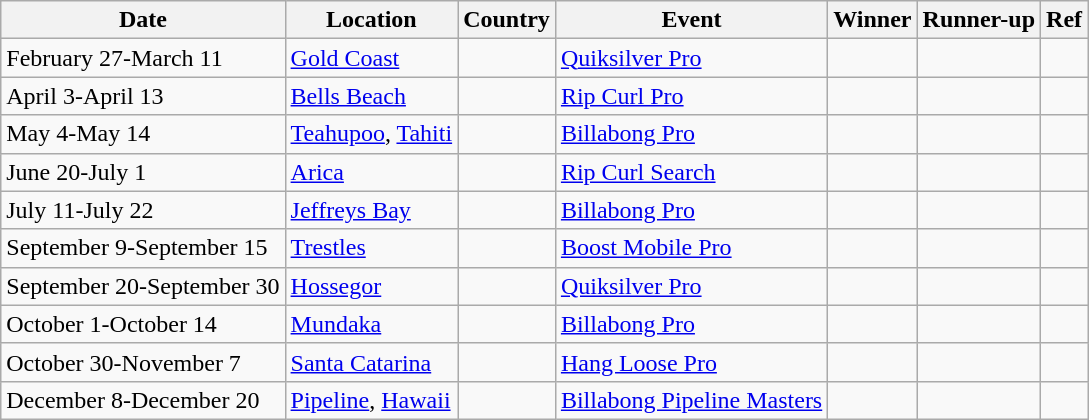<table class="wikitable">
<tr>
<th>Date</th>
<th>Location</th>
<th>Country</th>
<th>Event</th>
<th>Winner</th>
<th>Runner-up</th>
<th>Ref</th>
</tr>
<tr>
<td>February 27-March 11</td>
<td><a href='#'>Gold Coast</a></td>
<td></td>
<td><a href='#'>Quiksilver Pro</a></td>
<td></td>
<td></td>
<td></td>
</tr>
<tr>
<td>April 3-April 13</td>
<td><a href='#'>Bells Beach</a></td>
<td></td>
<td><a href='#'>Rip Curl Pro</a></td>
<td></td>
<td></td>
<td></td>
</tr>
<tr>
<td>May 4-May 14</td>
<td><a href='#'>Teahupoo</a>, <a href='#'>Tahiti</a></td>
<td></td>
<td><a href='#'>Billabong Pro</a></td>
<td></td>
<td></td>
<td></td>
</tr>
<tr>
<td>June 20-July 1</td>
<td><a href='#'>Arica</a></td>
<td></td>
<td><a href='#'>Rip Curl Search</a></td>
<td></td>
<td></td>
<td></td>
</tr>
<tr>
<td>July 11-July 22</td>
<td><a href='#'>Jeffreys Bay</a></td>
<td></td>
<td><a href='#'>Billabong Pro</a></td>
<td></td>
<td></td>
<td></td>
</tr>
<tr>
<td>September 9-September 15</td>
<td><a href='#'>Trestles</a></td>
<td></td>
<td><a href='#'>Boost Mobile Pro</a></td>
<td></td>
<td></td>
<td></td>
</tr>
<tr>
<td>September 20-September 30</td>
<td><a href='#'>Hossegor</a></td>
<td></td>
<td><a href='#'>Quiksilver Pro</a></td>
<td></td>
<td></td>
<td></td>
</tr>
<tr>
<td>October 1-October 14</td>
<td><a href='#'>Mundaka</a></td>
<td></td>
<td><a href='#'>Billabong Pro</a></td>
<td></td>
<td></td>
<td></td>
</tr>
<tr>
<td>October 30-November 7</td>
<td><a href='#'>Santa Catarina</a></td>
<td></td>
<td><a href='#'>Hang Loose Pro</a></td>
<td></td>
<td></td>
<td></td>
</tr>
<tr>
<td>December 8-December 20</td>
<td><a href='#'>Pipeline</a>, <a href='#'>Hawaii</a></td>
<td></td>
<td><a href='#'>Billabong Pipeline Masters</a></td>
<td></td>
<td></td>
<td></td>
</tr>
</table>
